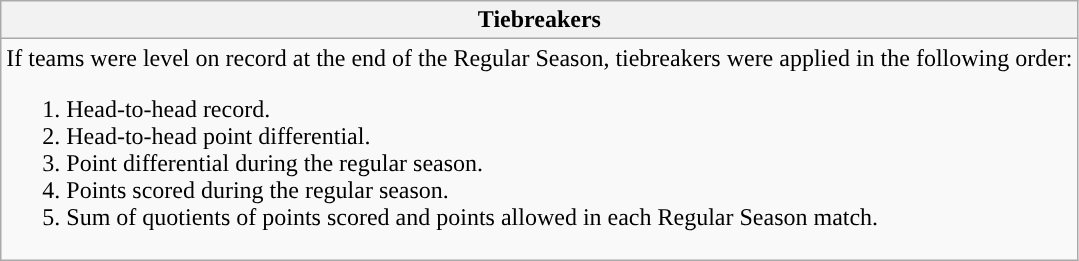<table class="wikitable collapsible">
<tr>
<th>Tiebreakers</th>
</tr>
<tr>
<td>If teams were level on record at the end of the Regular Season, tiebreakers were applied in the following order:<br><ol><li>Head-to-head record.</li><li>Head-to-head point differential.</li><li>Point differential during the regular season.</li><li>Points scored during the regular season.</li><li>Sum of quotients of points scored and points allowed in each Regular Season match.</li></ol></td>
</tr>
</table>
